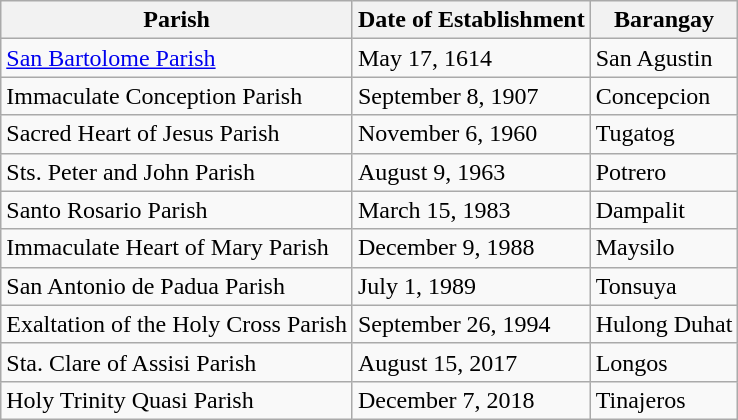<table class="wikitable sortable">
<tr>
<th>Parish</th>
<th>Date of Establishment</th>
<th>Barangay</th>
</tr>
<tr>
<td><a href='#'>San Bartolome Parish</a></td>
<td>May 17, 1614</td>
<td>San Agustin</td>
</tr>
<tr>
<td>Immaculate Conception Parish</td>
<td>September 8, 1907</td>
<td>Concepcion</td>
</tr>
<tr>
<td>Sacred Heart of Jesus Parish</td>
<td>November 6, 1960</td>
<td>Tugatog</td>
</tr>
<tr>
<td>Sts. Peter and John Parish</td>
<td>August 9, 1963</td>
<td>Potrero</td>
</tr>
<tr>
<td>Santo Rosario Parish</td>
<td>March 15, 1983</td>
<td>Dampalit</td>
</tr>
<tr>
<td>Immaculate Heart of Mary Parish</td>
<td>December 9, 1988</td>
<td>Maysilo</td>
</tr>
<tr>
<td>San Antonio de Padua Parish</td>
<td>July 1, 1989</td>
<td>Tonsuya</td>
</tr>
<tr>
<td>Exaltation of the Holy Cross Parish</td>
<td>September 26, 1994</td>
<td>Hulong Duhat</td>
</tr>
<tr>
<td>Sta. Clare of Assisi Parish</td>
<td>August 15, 2017</td>
<td>Longos</td>
</tr>
<tr>
<td>Holy Trinity Quasi Parish</td>
<td>December 7, 2018</td>
<td>Tinajeros</td>
</tr>
</table>
